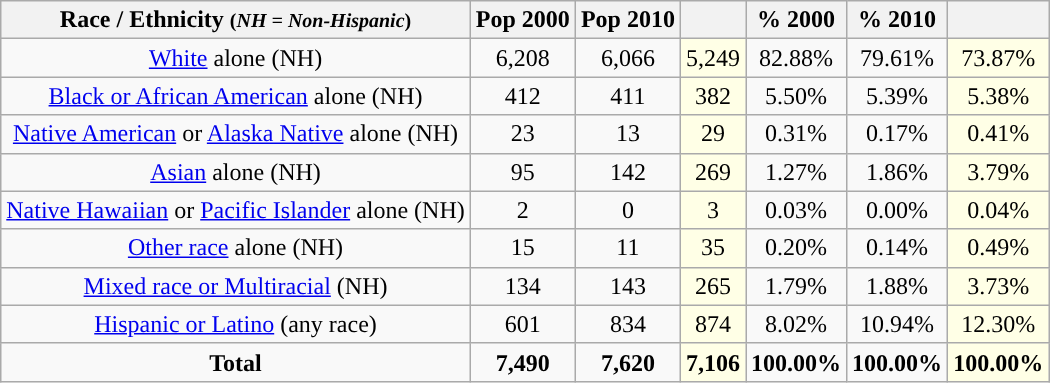<table class="wikitable" style="text-align:center;">
<tr>
<th>Race / Ethnicity <small>(<em>NH = Non-Hispanic</em>)</small></th>
<th>Pop 2000</th>
<th>Pop 2010</th>
<th></th>
<th>% 2000</th>
<th>% 2010</th>
<th></th>
</tr>
<tr>
<td><a href='#'>White</a> alone (NH)</td>
<td>6,208</td>
<td>6,066</td>
<td style='background: #ffffe6;'>5,249</td>
<td>82.88%</td>
<td>79.61%</td>
<td style='background: #ffffe6;'>73.87%</td>
</tr>
<tr>
<td><a href='#'>Black or African American</a> alone (NH)</td>
<td>412</td>
<td>411</td>
<td style='background: #ffffe6;'>382</td>
<td>5.50%</td>
<td>5.39%</td>
<td style='background: #ffffe6;'>5.38%</td>
</tr>
<tr>
<td><a href='#'>Native American</a> or <a href='#'>Alaska Native</a> alone (NH)</td>
<td>23</td>
<td>13</td>
<td style='background: #ffffe6;'>29</td>
<td>0.31%</td>
<td>0.17%</td>
<td style='background: #ffffe6;'>0.41%</td>
</tr>
<tr>
<td><a href='#'>Asian</a> alone (NH)</td>
<td>95</td>
<td>142</td>
<td style='background: #ffffe6;'>269</td>
<td>1.27%</td>
<td>1.86%</td>
<td style='background: #ffffe6;'>3.79%</td>
</tr>
<tr>
<td><a href='#'>Native Hawaiian</a> or <a href='#'>Pacific Islander</a> alone (NH)</td>
<td>2</td>
<td>0</td>
<td style='background: #ffffe6;'>3</td>
<td>0.03%</td>
<td>0.00%</td>
<td style='background: #ffffe6;'>0.04%</td>
</tr>
<tr>
<td><a href='#'>Other race</a> alone (NH)</td>
<td>15</td>
<td>11</td>
<td style='background: #ffffe6;'>35</td>
<td>0.20%</td>
<td>0.14%</td>
<td style='background: #ffffe6;'>0.49%</td>
</tr>
<tr>
<td><a href='#'>Mixed race or Multiracial</a> (NH)</td>
<td>134</td>
<td>143</td>
<td style='background: #ffffe6;'>265</td>
<td>1.79%</td>
<td>1.88%</td>
<td style='background: #ffffe6;'>3.73%</td>
</tr>
<tr>
<td><a href='#'>Hispanic or Latino</a> (any race)</td>
<td>601</td>
<td>834</td>
<td style='background: #ffffe6;'>874</td>
<td>8.02%</td>
<td>10.94%</td>
<td style='background: #ffffe6;'>12.30%</td>
</tr>
<tr>
<td><strong>Total</strong></td>
<td><strong>7,490</strong></td>
<td><strong>7,620</strong></td>
<td style='background: #ffffe6;'><strong>7,106</strong></td>
<td><strong>100.00%</strong></td>
<td><strong>100.00%</strong></td>
<td style='background: #ffffe6;'><strong>100.00%</strong></td>
</tr>
</table>
